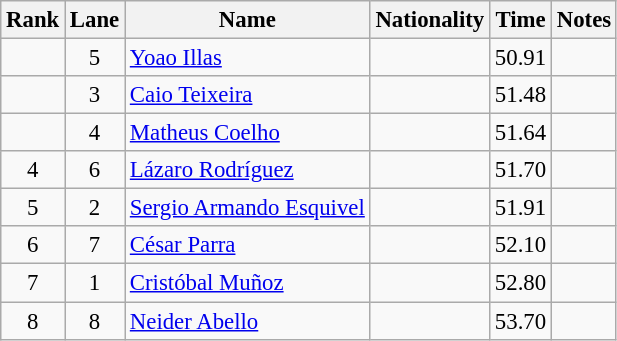<table class="wikitable sortable" style="text-align:center;font-size:95%">
<tr>
<th>Rank</th>
<th>Lane</th>
<th>Name</th>
<th>Nationality</th>
<th>Time</th>
<th>Notes</th>
</tr>
<tr>
<td></td>
<td>5</td>
<td align=left><a href='#'>Yoao Illas</a></td>
<td align=left></td>
<td>50.91</td>
<td></td>
</tr>
<tr>
<td></td>
<td>3</td>
<td align=left><a href='#'>Caio Teixeira</a></td>
<td align=left></td>
<td>51.48</td>
<td></td>
</tr>
<tr>
<td></td>
<td>4</td>
<td align=left><a href='#'>Matheus Coelho</a></td>
<td align=left></td>
<td>51.64</td>
<td></td>
</tr>
<tr>
<td>4</td>
<td>6</td>
<td align=left><a href='#'>Lázaro Rodríguez</a></td>
<td align=left></td>
<td>51.70</td>
<td></td>
</tr>
<tr>
<td>5</td>
<td>2</td>
<td align=left><a href='#'>Sergio Armando Esquivel</a></td>
<td align=left></td>
<td>51.91</td>
<td></td>
</tr>
<tr>
<td>6</td>
<td>7</td>
<td align=left><a href='#'>César Parra</a></td>
<td align=left></td>
<td>52.10</td>
<td></td>
</tr>
<tr>
<td>7</td>
<td>1</td>
<td align=left><a href='#'>Cristóbal Muñoz</a></td>
<td align=left></td>
<td>52.80</td>
<td></td>
</tr>
<tr>
<td>8</td>
<td>8</td>
<td align=left><a href='#'>Neider Abello</a></td>
<td align=left></td>
<td>53.70</td>
<td></td>
</tr>
</table>
